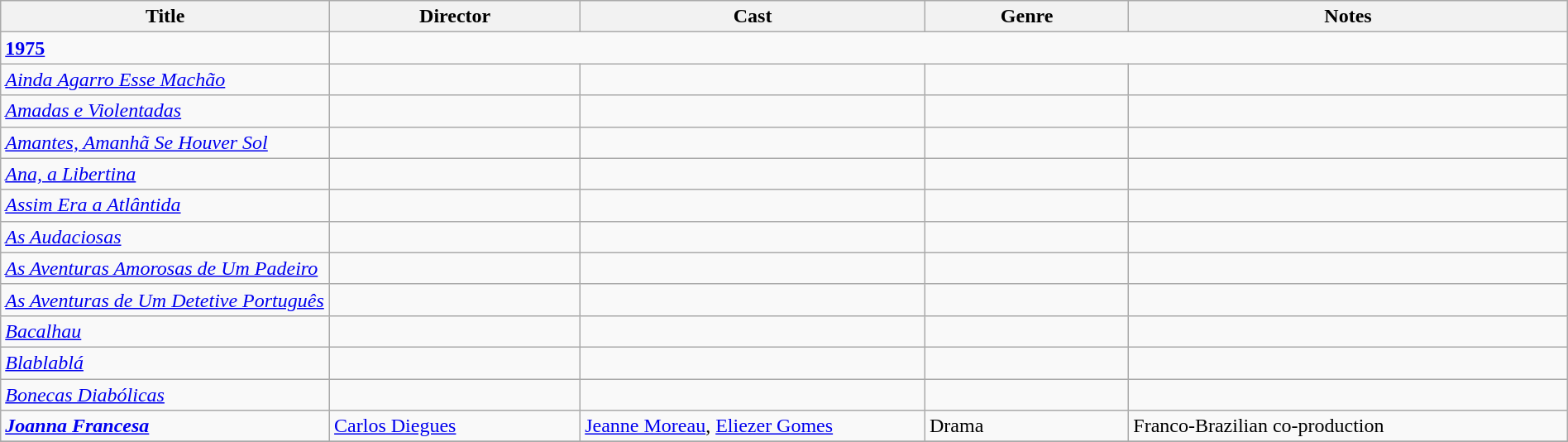<table class="wikitable" width= "100%">
<tr>
<th width=21%>Title</th>
<th width=16%>Director</th>
<th width=22%>Cast</th>
<th width=13%>Genre</th>
<th width=28%>Notes</th>
</tr>
<tr>
<td><strong><a href='#'>1975</a></strong></td>
</tr>
<tr>
<td><em><a href='#'>Ainda Agarro Esse Machão</a></em></td>
<td></td>
<td></td>
<td></td>
<td></td>
</tr>
<tr>
<td><em><a href='#'>Amadas e Violentadas</a></em></td>
<td></td>
<td></td>
<td></td>
<td></td>
</tr>
<tr>
<td><em><a href='#'>Amantes, Amanhã Se Houver Sol</a></em></td>
<td></td>
<td></td>
<td></td>
<td></td>
</tr>
<tr>
<td><em><a href='#'>Ana, a Libertina</a></em></td>
<td></td>
<td></td>
<td></td>
<td></td>
</tr>
<tr>
<td><em><a href='#'>Assim Era a Atlântida</a></em></td>
<td></td>
<td></td>
<td></td>
<td></td>
</tr>
<tr>
<td><em><a href='#'>As Audaciosas</a></em></td>
<td></td>
<td></td>
<td></td>
<td></td>
</tr>
<tr>
<td><em><a href='#'>As Aventuras Amorosas de Um Padeiro</a></em></td>
<td></td>
<td></td>
<td></td>
<td></td>
</tr>
<tr>
<td><em><a href='#'>As Aventuras de Um Detetive Português</a></em></td>
<td></td>
<td></td>
<td></td>
<td></td>
</tr>
<tr>
<td><em><a href='#'>Bacalhau</a></em></td>
<td></td>
<td></td>
<td></td>
<td></td>
</tr>
<tr>
<td><em><a href='#'>Blablablá</a></em></td>
<td></td>
<td></td>
<td></td>
<td></td>
</tr>
<tr>
<td><em><a href='#'>Bonecas Diabólicas</a></em></td>
<td></td>
<td></td>
<td></td>
<td></td>
</tr>
<tr>
<td><strong><em><a href='#'>Joanna Francesa</a></em></strong></td>
<td><a href='#'>Carlos Diegues</a></td>
<td><a href='#'>Jeanne Moreau</a>, <a href='#'>Eliezer Gomes</a></td>
<td>Drama</td>
<td>Franco-Brazilian co-production</td>
</tr>
<tr>
</tr>
</table>
